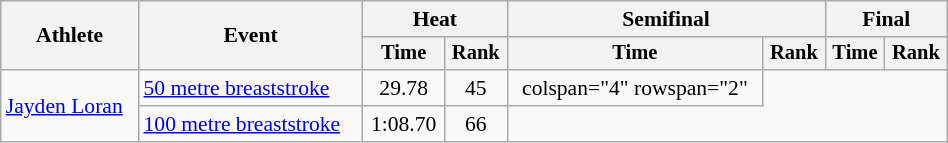<table class="wikitable" style="text-align:center; font-size:90%; width:50%;">
<tr>
<th rowspan="2">Athlete</th>
<th rowspan="2">Event</th>
<th colspan="2">Heat</th>
<th colspan="2">Semifinal</th>
<th colspan="2">Final</th>
</tr>
<tr style="font-size:95%">
<th>Time</th>
<th>Rank</th>
<th>Time</th>
<th>Rank</th>
<th>Time</th>
<th>Rank</th>
</tr>
<tr align=center>
<td align=left rowspan="2"><a href='#'>Jayden Loran</a></td>
<td align=left><a href='#'>50 metre breaststroke</a></td>
<td>29.78</td>
<td>45</td>
<td>colspan="4" rowspan="2" </td>
</tr>
<tr align=center>
<td align=left><a href='#'>100 metre breaststroke</a></td>
<td>1:08.70</td>
<td>66</td>
</tr>
</table>
